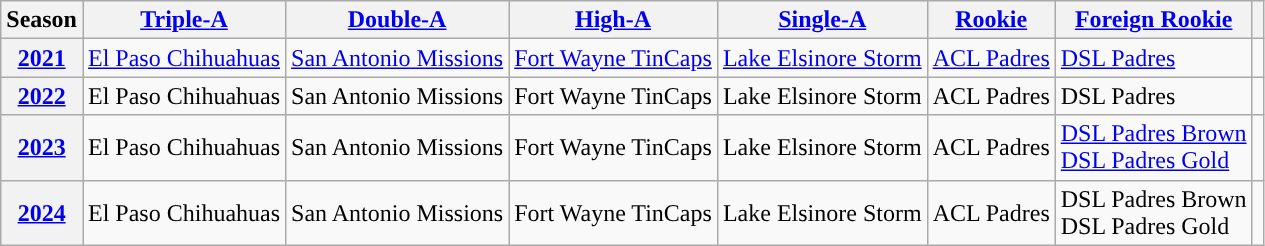<table class="wikitable plainrowheaders">
<tr>
<th scope="col">Season</th>
<th scope="col"><a href='#'><span>Triple-A</span></a></th>
<th scope="col"><a href='#'><span>Double-A</span></a></th>
<th scope="col"><a href='#'><span>High-A</span></a></th>
<th scope="col"><a href='#'><span>Single-A</span></a></th>
<th scope="col"><a href='#'><span>Rookie</span></a></th>
<th scope="col"><a href='#'><span>Foreign Rookie</span></a></th>
<th scope="col"></th>
</tr>
<tr>
<th scope="row" style="text-align:center"><a href='#'>2021</a></th>
<td><a href='#'>El Paso Chihuahuas</a></td>
<td><a href='#'>San Antonio Missions</a></td>
<td><a href='#'>Fort Wayne TinCaps</a></td>
<td><a href='#'>Lake Elsinore Storm</a></td>
<td><a href='#'>ACL Padres</a></td>
<td><a href='#'>DSL Padres</a></td>
<td align="center"></td>
</tr>
<tr>
<th scope="row" style="text-align:center"><a href='#'>2022</a></th>
<td>El Paso Chihuahuas</td>
<td>San Antonio Missions</td>
<td>Fort Wayne TinCaps</td>
<td>Lake Elsinore Storm</td>
<td>ACL Padres</td>
<td>DSL Padres</td>
<td align="center"></td>
</tr>
<tr>
<th scope="row" style="text-align:center"><a href='#'>2023</a></th>
<td>El Paso Chihuahuas</td>
<td>San Antonio Missions</td>
<td>Fort Wayne TinCaps</td>
<td>Lake Elsinore Storm</td>
<td>ACL Padres</td>
<td><a href='#'>DSL Padres Brown</a><br><a href='#'>DSL Padres Gold</a></td>
<td align="center"></td>
</tr>
<tr>
<th scope="row" style="text-align:center"><a href='#'>2024</a></th>
<td>El Paso Chihuahuas</td>
<td>San Antonio Missions</td>
<td>Fort Wayne TinCaps</td>
<td>Lake Elsinore Storm</td>
<td>ACL Padres</td>
<td>DSL Padres Brown<br>DSL Padres Gold</td>
<td align="center"></td>
</tr>
</table>
